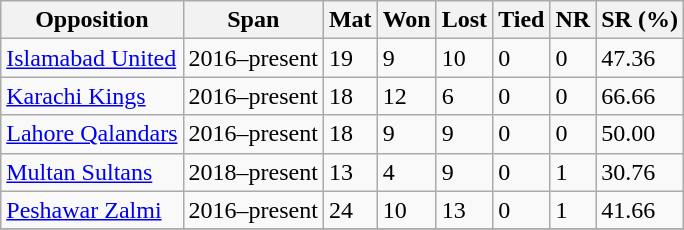<table class="wikitable sortable">
<tr>
<th class=unsortable>Opposition</th>
<th class=unsortable>Span</th>
<th>Mat</th>
<th>Won</th>
<th>Lost</th>
<th>Tied</th>
<th>NR</th>
<th>SR (%)</th>
</tr>
<tr>
<td><a href='#'>Islamabad United</a></td>
<td>2016–present</td>
<td>19</td>
<td>9</td>
<td>10</td>
<td>0</td>
<td>0</td>
<td>47.36</td>
</tr>
<tr>
<td><a href='#'>Karachi Kings</a></td>
<td>2016–present</td>
<td>18</td>
<td>12</td>
<td>6</td>
<td>0</td>
<td>0</td>
<td>66.66</td>
</tr>
<tr>
<td><a href='#'>Lahore Qalandars</a></td>
<td>2016–present</td>
<td>18</td>
<td>9</td>
<td>9</td>
<td>0</td>
<td>0</td>
<td>50.00</td>
</tr>
<tr>
<td><a href='#'>Multan Sultans</a></td>
<td>2018–present</td>
<td>13</td>
<td>4</td>
<td>9</td>
<td>0</td>
<td>1</td>
<td>30.76</td>
</tr>
<tr>
<td><a href='#'>Peshawar Zalmi</a></td>
<td>2016–present</td>
<td>24</td>
<td>10</td>
<td>13</td>
<td>0</td>
<td>1</td>
<td>41.66</td>
</tr>
<tr>
</tr>
</table>
